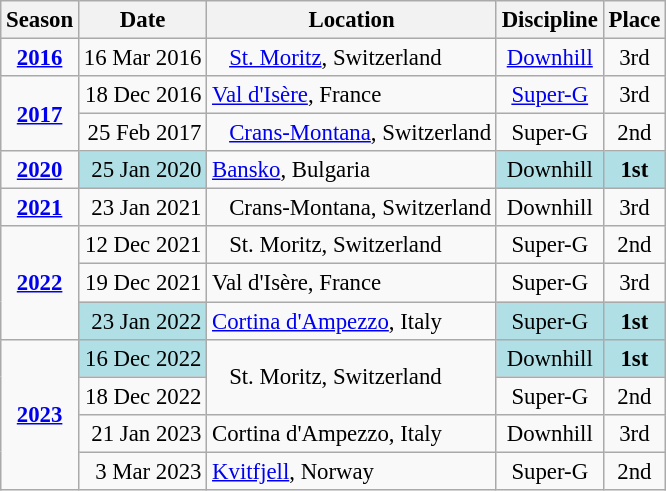<table class="wikitable" style="text-align:center; font-size:95%;">
<tr>
<th>Season</th>
<th>Date</th>
<th>Location</th>
<th>Discipline</th>
<th>Place</th>
</tr>
<tr>
<td><strong><a href='#'>2016</a></strong></td>
<td align=right>16 Mar 2016</td>
<td align=left>   <a href='#'>St. Moritz</a>, Switzerland</td>
<td><a href='#'>Downhill</a></td>
<td>3rd</td>
</tr>
<tr>
<td rowspan=2><strong><a href='#'>2017</a></strong></td>
<td align=right>18 Dec 2016</td>
<td align=left> <a href='#'>Val d'Isère</a>, France</td>
<td><a href='#'>Super-G</a></td>
<td>3rd</td>
</tr>
<tr>
<td align=right>25 Feb 2017</td>
<td align=left>   <a href='#'>Crans-Montana</a>, Switzerland</td>
<td>Super-G</td>
<td>2nd</td>
</tr>
<tr>
<td><strong><a href='#'>2020</a></strong></td>
<td bgcolor="#BOEOE6" align=right>25 Jan 2020</td>
<td align=left> <a href='#'>Bansko</a>, Bulgaria</td>
<td bgcolor="#BOEOE6">Downhill</td>
<td bgcolor="#BOEOE6"><strong>1st</strong></td>
</tr>
<tr>
<td><strong><a href='#'>2021</a></strong></td>
<td align=right>23 Jan 2021</td>
<td align=left>   Crans-Montana, Switzerland</td>
<td>Downhill</td>
<td>3rd</td>
</tr>
<tr>
<td rowspan=3><strong><a href='#'>2022</a></strong></td>
<td align=right>12 Dec 2021</td>
<td align=left>   St. Moritz, Switzerland</td>
<td>Super-G</td>
<td>2nd</td>
</tr>
<tr>
<td align=right>19 Dec 2021</td>
<td align=left> Val d'Isère, France</td>
<td>Super-G</td>
<td>3rd</td>
</tr>
<tr>
<td bgcolor="#BOEOE6" align=right>23 Jan 2022</td>
<td align=left> <a href='#'>Cortina d'Ampezzo</a>, Italy</td>
<td bgcolor="#BOEOE6">Super-G</td>
<td bgcolor="#BOEOE6"><strong>1st</strong></td>
</tr>
<tr>
<td rowspan=4><strong><a href='#'>2023</a></strong></td>
<td bgcolor="#BOEOE6" align=right>16 Dec 2022</td>
<td rowspan=2 align=left>   St. Moritz, Switzerland</td>
<td bgcolor="#BOEOE6">Downhill</td>
<td bgcolor="#BOEOE6"><strong>1st</strong></td>
</tr>
<tr>
<td align=right>18 Dec 2022</td>
<td>Super-G</td>
<td>2nd</td>
</tr>
<tr>
<td align=right>21 Jan 2023</td>
<td align=left> Cortina d'Ampezzo, Italy</td>
<td>Downhill</td>
<td>3rd</td>
</tr>
<tr>
<td align=right>3 Mar 2023</td>
<td align=left> <a href='#'>Kvitfjell</a>, Norway</td>
<td>Super-G</td>
<td>2nd</td>
</tr>
</table>
